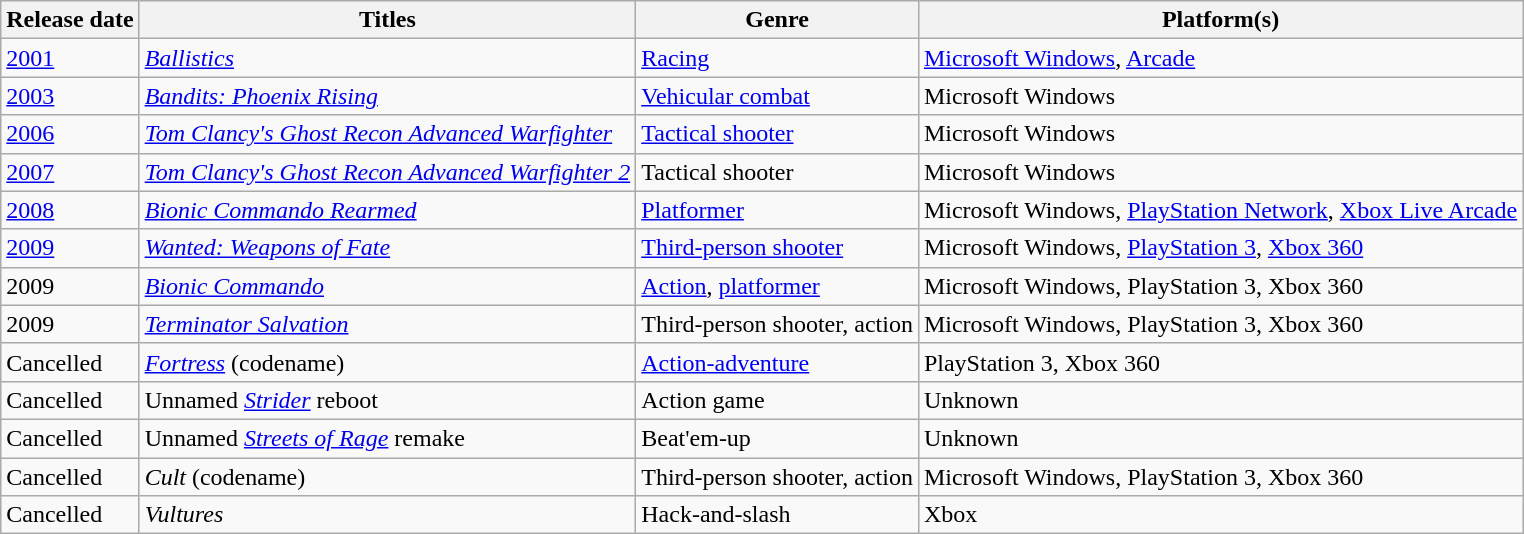<table class="wikitable">
<tr>
<th>Release date</th>
<th>Titles</th>
<th>Genre</th>
<th>Platform(s)</th>
</tr>
<tr>
<td><a href='#'>2001</a></td>
<td><em><a href='#'>Ballistics</a></em></td>
<td><a href='#'>Racing</a></td>
<td><a href='#'>Microsoft Windows</a>, <a href='#'>Arcade</a></td>
</tr>
<tr>
<td><a href='#'>2003</a></td>
<td><em><a href='#'>Bandits: Phoenix Rising</a></em></td>
<td><a href='#'>Vehicular combat</a></td>
<td>Microsoft Windows</td>
</tr>
<tr>
<td><a href='#'>2006</a></td>
<td><em><a href='#'>Tom Clancy's Ghost Recon Advanced Warfighter</a></em></td>
<td><a href='#'>Tactical shooter</a></td>
<td>Microsoft Windows</td>
</tr>
<tr>
<td><a href='#'>2007</a></td>
<td><em><a href='#'>Tom Clancy's Ghost Recon Advanced Warfighter 2</a></em></td>
<td>Tactical shooter</td>
<td>Microsoft Windows</td>
</tr>
<tr>
<td><a href='#'>2008</a></td>
<td><em><a href='#'>Bionic Commando Rearmed</a></em></td>
<td><a href='#'>Platformer</a></td>
<td>Microsoft Windows, <a href='#'>PlayStation Network</a>, <a href='#'>Xbox Live Arcade</a></td>
</tr>
<tr>
<td><a href='#'>2009</a></td>
<td><em><a href='#'>Wanted: Weapons of Fate</a></em></td>
<td><a href='#'>Third-person shooter</a></td>
<td>Microsoft Windows, <a href='#'>PlayStation 3</a>, <a href='#'>Xbox 360</a></td>
</tr>
<tr>
<td>2009</td>
<td><em><a href='#'>Bionic Commando</a></em></td>
<td><a href='#'>Action</a>, <a href='#'>platformer</a></td>
<td>Microsoft Windows, PlayStation 3, Xbox 360</td>
</tr>
<tr>
<td>2009</td>
<td><em><a href='#'>Terminator Salvation</a></em></td>
<td>Third-person shooter, action</td>
<td>Microsoft Windows, PlayStation 3, Xbox 360</td>
</tr>
<tr>
<td>Cancelled</td>
<td><em><a href='#'>Fortress</a></em> (codename)</td>
<td><a href='#'>Action-adventure</a></td>
<td>PlayStation 3, Xbox 360</td>
</tr>
<tr>
<td>Cancelled</td>
<td>Unnamed <em><a href='#'>Strider</a></em> reboot</td>
<td>Action game</td>
<td>Unknown</td>
</tr>
<tr>
<td>Cancelled</td>
<td>Unnamed <em><a href='#'>Streets of Rage</a></em> remake</td>
<td>Beat'em-up</td>
<td>Unknown</td>
</tr>
<tr>
<td>Cancelled</td>
<td><em>Cult</em> (codename)</td>
<td>Third-person shooter, action</td>
<td>Microsoft Windows, PlayStation 3, Xbox 360</td>
</tr>
<tr>
<td>Cancelled</td>
<td><em>Vultures</em></td>
<td>Hack-and-slash</td>
<td>Xbox</td>
</tr>
</table>
